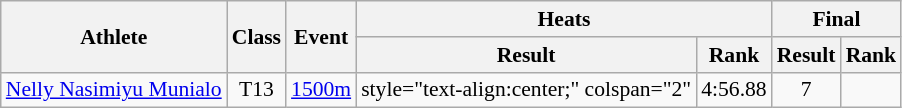<table class=wikitable style="font-size:90%">
<tr>
<th rowspan="2">Athlete</th>
<th rowspan="2">Class</th>
<th rowspan="2">Event</th>
<th colspan="2">Heats</th>
<th colspan="2">Final</th>
</tr>
<tr>
<th>Result</th>
<th>Rank</th>
<th>Result</th>
<th>Rank</th>
</tr>
<tr>
<td><a href='#'>Nelly Nasimiyu Munialo</a></td>
<td style="text-align:center;">T13</td>
<td><a href='#'>1500m</a></td>
<td>style="text-align:center;" colspan="2" </td>
<td style="text-align:center;">4:56.88</td>
<td style="text-align:center;">7</td>
</tr>
</table>
